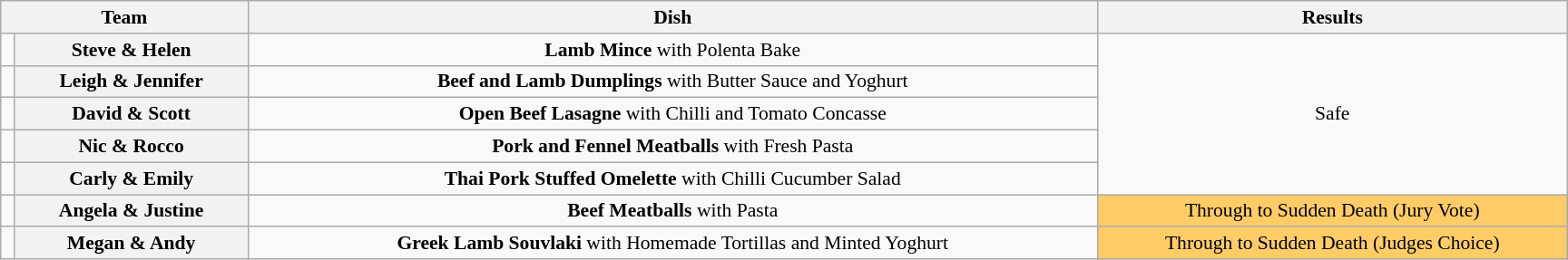<table class="wikitable plainrowheaders" style="text-align:center; font-size:90%; width:80em; margin:auto;">
<tr>
<th colspan=2>Team</th>
<th>Dish</th>
<th>Results</th>
</tr>
<tr>
<td></td>
<th>Steve & Helen</th>
<td><strong>Lamb Mince</strong> with Polenta Bake</td>
<td rowspan=5>Safe</td>
</tr>
<tr>
<td></td>
<th>Leigh & Jennifer</th>
<td><strong>Beef and Lamb Dumplings</strong> with Butter Sauce and Yoghurt</td>
</tr>
<tr>
<td></td>
<th>David & Scott</th>
<td><strong>Open Beef Lasagne</strong> with Chilli and Tomato Concasse</td>
</tr>
<tr>
<td></td>
<th>Nic & Rocco</th>
<td><strong>Pork and Fennel Meatballs</strong> with Fresh Pasta</td>
</tr>
<tr>
<td></td>
<th>Carly & Emily</th>
<td><strong>Thai Pork Stuffed Omelette</strong> with Chilli Cucumber Salad</td>
</tr>
<tr>
<td></td>
<th>Angela & Justine</th>
<td><strong>Beef Meatballs</strong> with Pasta</td>
<td bgcolor=#FFCC66>Through to Sudden Death (Jury Vote)</td>
</tr>
<tr>
<td></td>
<th>Megan & Andy</th>
<td><strong>Greek Lamb Souvlaki</strong> with Homemade Tortillas and Minted Yoghurt</td>
<td bgcolor=#FFCC66 style="width:30%">Through to Sudden Death (Judges Choice)</td>
</tr>
</table>
